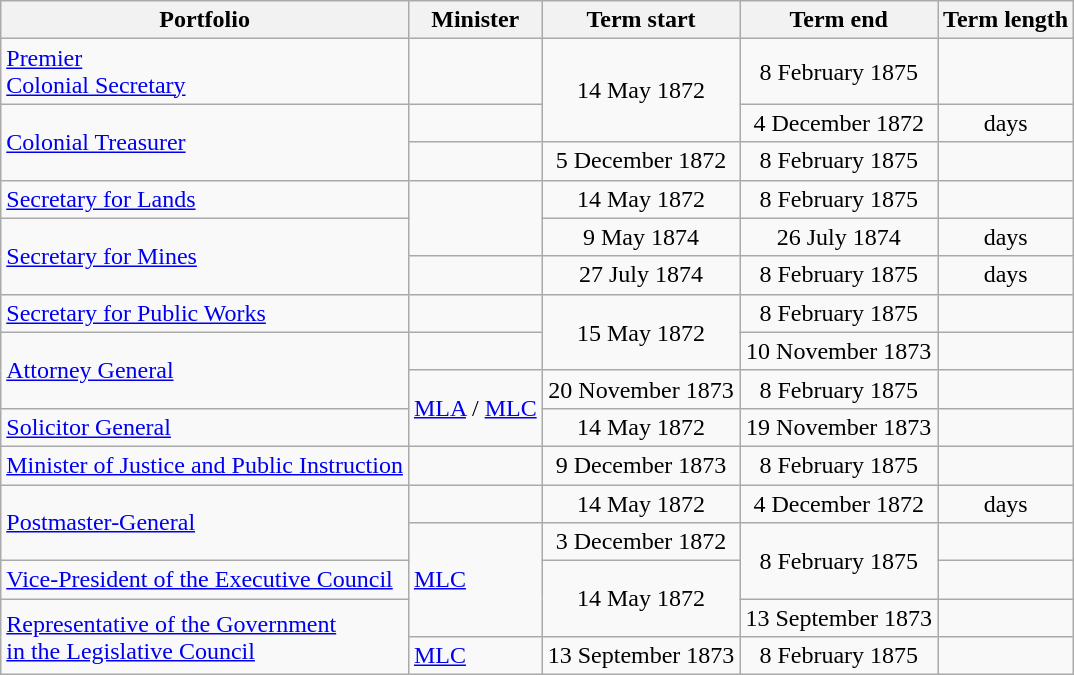<table class="wikitable sortable">
<tr>
<th>Portfolio</th>
<th>Minister</th>
<th>Term start</th>
<th>Term end</th>
<th>Term length</th>
</tr>
<tr>
<td><a href='#'>Premier</a><br><a href='#'>Colonial Secretary</a></td>
<td></td>
<td rowspan="2" align="center">14 May 1872</td>
<td align="center">8 February 1875</td>
<td align="center"></td>
</tr>
<tr>
<td rowspan="2"><a href='#'>Colonial Treasurer</a></td>
<td></td>
<td align="center">4 December 1872</td>
<td align="center"> days</td>
</tr>
<tr>
<td></td>
<td align="center">5 December 1872</td>
<td align="center">8 February 1875</td>
<td align="center"></td>
</tr>
<tr>
<td><a href='#'>Secretary for Lands</a></td>
<td rowspan="2"></td>
<td align="center">14 May 1872</td>
<td align="center">8 February 1875</td>
<td align="center"></td>
</tr>
<tr>
<td rowspan="2"><a href='#'>Secretary for Mines</a></td>
<td align="center">9 May 1874</td>
<td align="center">26 July 1874</td>
<td align="center"> days</td>
</tr>
<tr>
<td></td>
<td align="center">27 July 1874</td>
<td align="center">8 February 1875</td>
<td align="center"> days</td>
</tr>
<tr>
<td><a href='#'>Secretary for Public Works</a></td>
<td></td>
<td rowspan="2" align="center">15 May 1872</td>
<td align="center">8 February 1875</td>
<td align="center"></td>
</tr>
<tr>
<td rowspan="2"><a href='#'>Attorney General</a></td>
<td></td>
<td align="center">10 November 1873</td>
<td align="center"></td>
</tr>
<tr>
<td rowspan="2"> <a href='#'>MLA</a> / <a href='#'>MLC</a></td>
<td align="center">20 November 1873</td>
<td align="center">8 February 1875</td>
<td align="center"></td>
</tr>
<tr>
<td><a href='#'>Solicitor General</a></td>
<td align="center">14 May 1872</td>
<td align="center">19 November 1873</td>
<td align="center"></td>
</tr>
<tr>
<td><a href='#'>Minister of Justice and Public Instruction</a></td>
<td></td>
<td align="center">9 December 1873</td>
<td align="center">8 February 1875</td>
<td align="center"></td>
</tr>
<tr>
<td rowspan="2"><a href='#'>Postmaster-General</a></td>
<td></td>
<td align="center">14 May 1872</td>
<td align="center">4 December 1872</td>
<td align="center"> days</td>
</tr>
<tr>
<td rowspan="3"> <a href='#'>MLC</a></td>
<td align="center">3 December 1872</td>
<td rowspan="2" align="center">8 February 1875</td>
<td align="center"></td>
</tr>
<tr>
<td><a href='#'>Vice-President of the Executive Council</a></td>
<td rowspan="2" align="center">14 May 1872</td>
<td align="center"></td>
</tr>
<tr>
<td rowspan="2"><a href='#'>Representative of the Government<br>in the Legislative Council</a></td>
<td align="center">13 September 1873</td>
<td align="center"></td>
</tr>
<tr>
<td> <a href='#'>MLC</a></td>
<td align="center">13 September 1873</td>
<td align="center">8 February 1875</td>
<td align="center"></td>
</tr>
</table>
